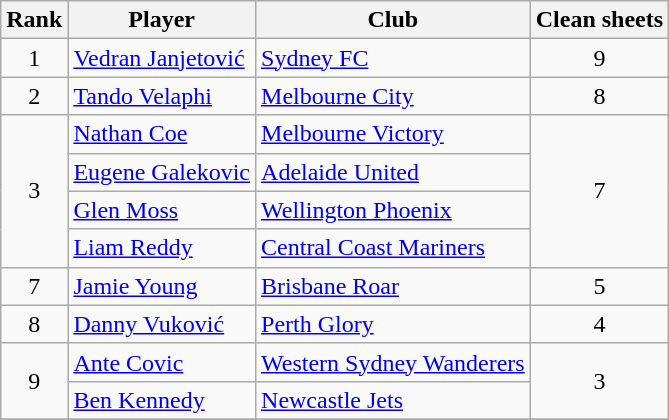<table class="wikitable" style="text-align:center">
<tr>
<th>Rank</th>
<th>Player</th>
<th>Club</th>
<th>Clean sheets</th>
</tr>
<tr>
<td rowspan=1>1</td>
<td align="left"> <a href='#'>Vedran Janjetović</a></td>
<td align="left"><a href='#'>Sydney FC</a></td>
<td>9</td>
</tr>
<tr>
<td rowspan=1>2</td>
<td align="left"> <a href='#'>Tando Velaphi</a></td>
<td align="left"><a href='#'>Melbourne City</a></td>
<td>8</td>
</tr>
<tr>
<td rowspan=4>3</td>
<td align="left"> <a href='#'>Nathan Coe</a></td>
<td align="left"><a href='#'>Melbourne Victory</a></td>
<td rowspan=4>7</td>
</tr>
<tr>
<td align="left"> <a href='#'>Eugene Galekovic</a></td>
<td align="left"><a href='#'>Adelaide United</a></td>
</tr>
<tr>
<td align="left"> <a href='#'>Glen Moss</a></td>
<td align="left"><a href='#'>Wellington Phoenix</a></td>
</tr>
<tr>
<td align="left"> <a href='#'>Liam Reddy</a></td>
<td align="left"><a href='#'>Central Coast Mariners</a></td>
</tr>
<tr>
<td rowspan=1>7</td>
<td align="left"> <a href='#'>Jamie Young</a></td>
<td align="left"><a href='#'>Brisbane Roar</a></td>
<td>5</td>
</tr>
<tr>
<td rowspan=1>8</td>
<td align="left"> <a href='#'>Danny Vuković</a></td>
<td align="left"><a href='#'>Perth Glory</a></td>
<td>4</td>
</tr>
<tr>
<td rowspan=2>9</td>
<td align="left"> <a href='#'>Ante Covic</a></td>
<td align="left"><a href='#'>Western Sydney Wanderers</a></td>
<td rowspan=2>3</td>
</tr>
<tr>
<td align="left"> <a href='#'>Ben Kennedy</a></td>
<td align="left"><a href='#'>Newcastle Jets</a></td>
</tr>
<tr>
</tr>
</table>
